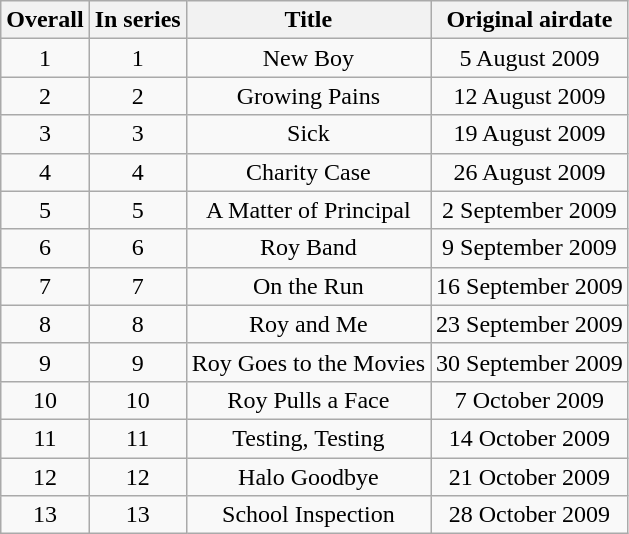<table class="wikitable sortable" style="text-align:center;">
<tr>
<th>Overall</th>
<th>In series</th>
<th>Title</th>
<th>Original airdate</th>
</tr>
<tr>
<td>1</td>
<td>1</td>
<td>New Boy</td>
<td>5 August 2009</td>
</tr>
<tr>
<td>2</td>
<td>2</td>
<td>Growing Pains</td>
<td>12 August 2009</td>
</tr>
<tr>
<td>3</td>
<td>3</td>
<td>Sick</td>
<td>19 August 2009</td>
</tr>
<tr>
<td>4</td>
<td>4</td>
<td>Charity Case</td>
<td>26 August 2009</td>
</tr>
<tr>
<td>5</td>
<td>5</td>
<td>A Matter of Principal</td>
<td>2 September 2009</td>
</tr>
<tr>
<td>6</td>
<td>6</td>
<td>Roy Band</td>
<td>9 September 2009</td>
</tr>
<tr>
<td>7</td>
<td>7</td>
<td>On the Run</td>
<td>16 September 2009</td>
</tr>
<tr>
<td>8</td>
<td>8</td>
<td>Roy and Me</td>
<td>23 September 2009</td>
</tr>
<tr>
<td>9</td>
<td>9</td>
<td>Roy Goes to the Movies</td>
<td>30 September 2009</td>
</tr>
<tr>
<td>10</td>
<td>10</td>
<td>Roy Pulls a Face</td>
<td>7 October 2009</td>
</tr>
<tr>
<td>11</td>
<td>11</td>
<td>Testing, Testing</td>
<td>14 October 2009</td>
</tr>
<tr>
<td>12</td>
<td>12</td>
<td>Halo Goodbye</td>
<td>21 October 2009</td>
</tr>
<tr>
<td>13</td>
<td>13</td>
<td>School Inspection</td>
<td>28 October 2009</td>
</tr>
</table>
